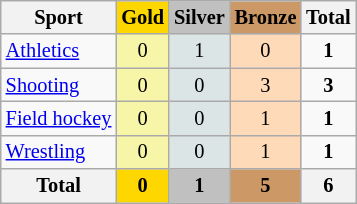<table class="wikitable sortable collapsible"style="font-size:85%; text-align:center;">
<tr>
<th>Sport</th>
<th style="background-color:gold;">Gold</th>
<th style="background-color:silver;">Silver</th>
<th style="background-color:#c96;">Bronze</th>
<th>Total</th>
</tr>
<tr>
<td align=left> <a href='#'>Athletics</a></td>
<td style="background:#F7F6A8;">0</td>
<td style="background:#DCE5E5;">1</td>
<td style="background:#FFDAB9;">0</td>
<td><strong>1</strong></td>
</tr>
<tr>
<td align=left> <a href='#'>Shooting</a></td>
<td style="background:#F7F6A8;">0</td>
<td style="background:#DCE5E5;">0</td>
<td style="background:#FFDAB9;">3</td>
<td><strong>3</strong></td>
</tr>
<tr>
<td align=left> <a href='#'>Field hockey</a></td>
<td style="background:#F7F6A8;">0</td>
<td style="background:#DCE5E5;">0</td>
<td style="background:#FFDAB9;">1</td>
<td><strong>1</strong></td>
</tr>
<tr>
<td align=left> <a href='#'>Wrestling</a></td>
<td style="background:#F7F6A8;">0</td>
<td style="background:#DCE5E5;">0</td>
<td style="background:#FFDAB9;">1</td>
<td><strong>1</strong></td>
</tr>
<tr>
<th>Total</th>
<th style="background:gold;">0</th>
<th style="background:silver;">1</th>
<th style="background:#c96;">5</th>
<th>6</th>
</tr>
</table>
